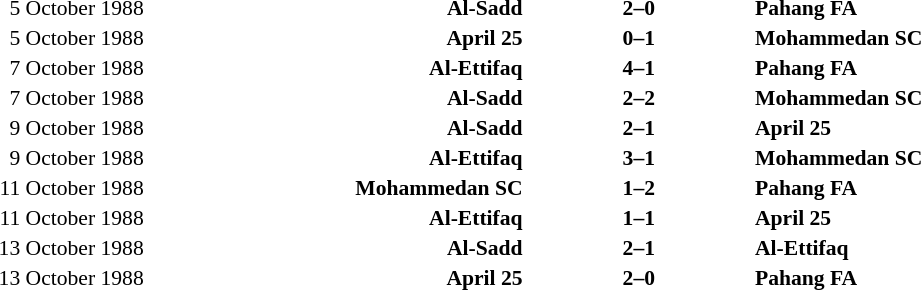<table width=100% cellspacing=1>
<tr>
<th width=10%></th>
<th width=20%></th>
<th width=12%></th>
<th width=20%></th>
<th></th>
</tr>
<tr style=font-size:90%>
<td align=right>5 October 1988</td>
<td align=right><strong>Al-Sadd</strong> </td>
<td align=center><strong>2–0</strong></td>
<td> <strong>Pahang FA</strong></td>
</tr>
<tr style=font-size:90%>
<td align=right>5 October 1988</td>
<td align=right><strong>April 25</strong> </td>
<td align=center><strong>0–1</strong></td>
<td> <strong>Mohammedan SC</strong></td>
</tr>
<tr style=font-size:90%>
<td align=right>7 October 1988</td>
<td align=right><strong>Al-Ettifaq</strong> </td>
<td align=center><strong>4–1</strong></td>
<td> <strong>Pahang FA</strong></td>
</tr>
<tr style=font-size:90%>
<td align=right>7 October 1988</td>
<td align=right><strong>Al-Sadd</strong> </td>
<td align=center><strong>2–2</strong></td>
<td> <strong>Mohammedan SC</strong></td>
</tr>
<tr style=font-size:90%>
<td align=right>9 October 1988</td>
<td align=right><strong>Al-Sadd</strong> </td>
<td align=center><strong>2–1</strong></td>
<td> <strong>April 25</strong></td>
</tr>
<tr style=font-size:90%>
<td align=right>9 October 1988</td>
<td align=right><strong>Al-Ettifaq</strong> </td>
<td align=center><strong>3–1</strong></td>
<td> <strong>Mohammedan SC</strong></td>
</tr>
<tr style=font-size:90%>
<td align=right>11 October 1988</td>
<td align=right><strong>Mohammedan SC</strong></td>
<td align=center><strong>1–2</strong></td>
<td> <strong>Pahang FA</strong></td>
</tr>
<tr style=font-size:90%>
<td align=right>11 October 1988</td>
<td align=right><strong>Al-Ettifaq</strong> </td>
<td align=center><strong>1–1</strong></td>
<td> <strong>April 25</strong></td>
</tr>
<tr style=font-size:90%>
<td align=right>13 October 1988</td>
<td align=right><strong>Al-Sadd</strong> </td>
<td align=center><strong>2–1</strong></td>
<td> <strong>Al-Ettifaq</strong></td>
</tr>
<tr style=font-size:90%>
<td align=right>13 October 1988</td>
<td align=right><strong>April 25</strong> </td>
<td align=center><strong>2–0</strong></td>
<td> <strong>Pahang FA</strong></td>
</tr>
</table>
